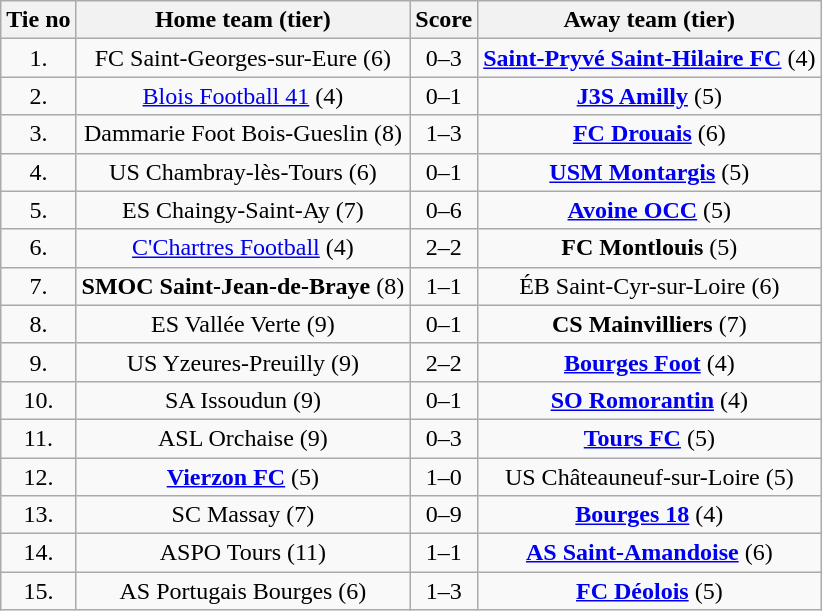<table class="wikitable sortable" style="text-align: center">
<tr>
<th>Tie no</th>
<th>Home team (tier)</th>
<th>Score</th>
<th>Away team (tier)</th>
</tr>
<tr>
<td>1.</td>
<td>FC Saint-Georges-sur-Eure (6)</td>
<td>0–3</td>
<td><strong><a href='#'>Saint-Pryvé Saint-Hilaire FC</a></strong> (4)</td>
</tr>
<tr>
<td>2.</td>
<td><a href='#'>Blois Football 41</a> (4)</td>
<td>0–1</td>
<td><strong><a href='#'>J3S Amilly</a></strong> (5)</td>
</tr>
<tr>
<td>3.</td>
<td>Dammarie Foot Bois-Gueslin (8)</td>
<td>1–3</td>
<td><strong><a href='#'>FC Drouais</a></strong> (6)</td>
</tr>
<tr>
<td>4.</td>
<td>US Chambray-lès-Tours (6)</td>
<td>0–1</td>
<td><strong><a href='#'>USM Montargis</a></strong> (5)</td>
</tr>
<tr>
<td>5.</td>
<td>ES Chaingy-Saint-Ay (7)</td>
<td>0–6</td>
<td><strong><a href='#'>Avoine OCC</a></strong> (5)</td>
</tr>
<tr>
<td>6.</td>
<td><a href='#'>C'Chartres Football</a> (4)</td>
<td>2–2 </td>
<td><strong>FC Montlouis</strong> (5)</td>
</tr>
<tr>
<td>7.</td>
<td><strong>SMOC Saint-Jean-de-Braye</strong> (8)</td>
<td>1–1 </td>
<td>ÉB Saint-Cyr-sur-Loire (6)</td>
</tr>
<tr>
<td>8.</td>
<td>ES Vallée Verte (9)</td>
<td>0–1</td>
<td><strong>CS Mainvilliers</strong> (7)</td>
</tr>
<tr>
<td>9.</td>
<td>US Yzeures-Preuilly (9)</td>
<td>2–2 </td>
<td><strong><a href='#'>Bourges Foot</a></strong> (4)</td>
</tr>
<tr>
<td>10.</td>
<td>SA Issoudun (9)</td>
<td>0–1</td>
<td><strong><a href='#'>SO Romorantin</a></strong> (4)</td>
</tr>
<tr>
<td>11.</td>
<td>ASL Orchaise (9)</td>
<td>0–3</td>
<td><strong><a href='#'>Tours FC</a></strong> (5)</td>
</tr>
<tr>
<td>12.</td>
<td><strong><a href='#'>Vierzon FC</a></strong> (5)</td>
<td>1–0</td>
<td>US Châteauneuf-sur-Loire (5)</td>
</tr>
<tr>
<td>13.</td>
<td>SC Massay (7)</td>
<td>0–9</td>
<td><strong><a href='#'>Bourges 18</a></strong> (4)</td>
</tr>
<tr>
<td>14.</td>
<td>ASPO Tours (11)</td>
<td>1–1 </td>
<td><strong><a href='#'>AS Saint-Amandoise</a></strong> (6)</td>
</tr>
<tr>
<td>15.</td>
<td>AS Portugais Bourges (6)</td>
<td>1–3</td>
<td><strong><a href='#'>FC Déolois</a></strong> (5)</td>
</tr>
</table>
